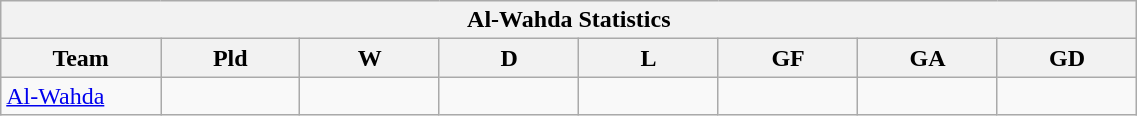<table width=60% class="wikitable" style="text-align:">
<tr>
<th colspan=8>Al-Wahda Statistics</th>
</tr>
<tr>
<th width=5%>Team</th>
<th width=5%>Pld</th>
<th width=5%>W</th>
<th width=5%>D</th>
<th width=5%>L</th>
<th width=5%>GF</th>
<th width=5%>GA</th>
<th width=5%>GD</th>
</tr>
<tr>
<td> <a href='#'>Al-Wahda</a></td>
<td></td>
<td></td>
<td></td>
<td></td>
<td></td>
<td></td>
<td></td>
</tr>
</table>
